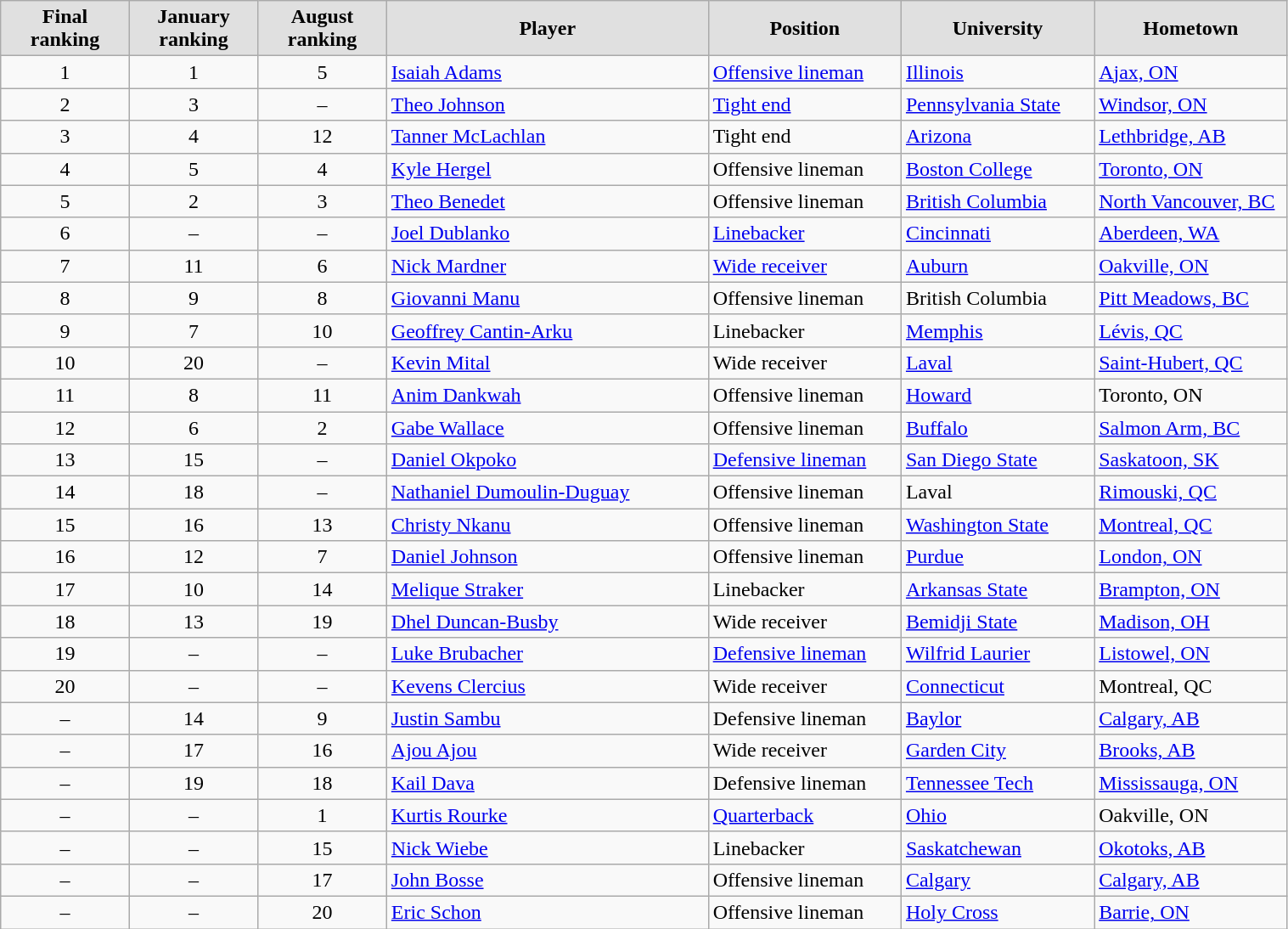<table class="wikitable sortable" width="80%">
<tr>
<th style="background:#e0e0e0; width:10%;">Final<br>ranking</th>
<th style="background:#e0e0e0; width:10%;">January<br>ranking</th>
<th style="background:#e0e0e0; width:10%;">August<br>ranking</th>
<th style="background:#e0e0e0; width:25%;">Player</th>
<th style="background:#e0e0e0; width:15%;">Position</th>
<th style="background:#e0e0e0; width:15%;">University</th>
<th style="background:#e0e0e0; width:15%;">Hometown</th>
</tr>
<tr>
<td style="text-align:center;">1</td>
<td style="text-align:center;">1</td>
<td style="text-align:center;">5</td>
<td><a href='#'>Isaiah Adams</a></td>
<td><a href='#'>Offensive lineman</a></td>
<td><a href='#'>Illinois</a></td>
<td><a href='#'>Ajax, ON</a></td>
</tr>
<tr>
<td style="text-align:center;">2</td>
<td style="text-align:center;">3</td>
<td style="text-align:center;">–</td>
<td><a href='#'>Theo Johnson</a></td>
<td><a href='#'>Tight end</a></td>
<td><a href='#'>Pennsylvania State</a></td>
<td><a href='#'>Windsor, ON</a></td>
</tr>
<tr>
<td style="text-align:center;">3</td>
<td style="text-align:center;">4</td>
<td style="text-align:center;">12</td>
<td><a href='#'>Tanner McLachlan</a></td>
<td>Tight end</td>
<td><a href='#'>Arizona</a></td>
<td><a href='#'>Lethbridge, AB</a></td>
</tr>
<tr>
<td style="text-align:center;">4</td>
<td style="text-align:center;">5</td>
<td style="text-align:center;">4</td>
<td><a href='#'>Kyle Hergel</a></td>
<td>Offensive lineman</td>
<td><a href='#'>Boston College</a></td>
<td><a href='#'>Toronto, ON</a></td>
</tr>
<tr>
<td style="text-align:center;">5</td>
<td style="text-align:center;">2</td>
<td style="text-align:center;">3</td>
<td><a href='#'>Theo Benedet</a></td>
<td>Offensive lineman</td>
<td><a href='#'>British Columbia</a></td>
<td><a href='#'>North Vancouver, BC</a></td>
</tr>
<tr>
<td style="text-align:center;">6</td>
<td style="text-align:center;">–</td>
<td style="text-align:center;">–</td>
<td><a href='#'>Joel Dublanko</a></td>
<td><a href='#'>Linebacker</a></td>
<td><a href='#'>Cincinnati</a></td>
<td><a href='#'>Aberdeen, WA</a></td>
</tr>
<tr>
<td style="text-align:center;">7</td>
<td style="text-align:center;">11</td>
<td style="text-align:center;">6</td>
<td><a href='#'>Nick Mardner</a></td>
<td><a href='#'>Wide receiver</a></td>
<td><a href='#'>Auburn</a></td>
<td><a href='#'>Oakville, ON</a></td>
</tr>
<tr>
<td style="text-align:center;">8</td>
<td style="text-align:center;">9</td>
<td style="text-align:center;">8</td>
<td><a href='#'>Giovanni Manu</a></td>
<td>Offensive lineman</td>
<td>British Columbia</td>
<td><a href='#'>Pitt Meadows, BC</a></td>
</tr>
<tr>
<td style="text-align:center;">9</td>
<td style="text-align:center;">7</td>
<td style="text-align:center;">10</td>
<td><a href='#'>Geoffrey Cantin-Arku</a></td>
<td>Linebacker</td>
<td><a href='#'>Memphis</a></td>
<td><a href='#'>Lévis, QC</a></td>
</tr>
<tr>
<td style="text-align:center;">10</td>
<td style="text-align:center;">20</td>
<td style="text-align:center;">–</td>
<td><a href='#'>Kevin Mital</a></td>
<td>Wide receiver</td>
<td><a href='#'>Laval</a></td>
<td><a href='#'>Saint-Hubert, QC</a></td>
</tr>
<tr>
<td style="text-align:center;">11</td>
<td style="text-align:center;">8</td>
<td style="text-align:center;">11</td>
<td><a href='#'>Anim Dankwah</a></td>
<td>Offensive lineman</td>
<td><a href='#'>Howard</a></td>
<td>Toronto, ON</td>
</tr>
<tr>
<td style="text-align:center;">12</td>
<td style="text-align:center;">6</td>
<td style="text-align:center;">2</td>
<td><a href='#'>Gabe Wallace</a></td>
<td>Offensive lineman</td>
<td><a href='#'>Buffalo</a></td>
<td><a href='#'>Salmon Arm, BC</a></td>
</tr>
<tr>
<td style="text-align:center;">13</td>
<td style="text-align:center;">15</td>
<td style="text-align:center;">–</td>
<td><a href='#'>Daniel Okpoko</a></td>
<td><a href='#'>Defensive lineman</a></td>
<td><a href='#'>San Diego State</a></td>
<td><a href='#'>Saskatoon, SK</a></td>
</tr>
<tr>
<td style="text-align:center;">14</td>
<td style="text-align:center;">18</td>
<td style="text-align:center;">–</td>
<td><a href='#'>Nathaniel Dumoulin-Duguay</a></td>
<td>Offensive lineman</td>
<td>Laval</td>
<td><a href='#'>Rimouski, QC</a></td>
</tr>
<tr>
<td style="text-align:center;">15</td>
<td style="text-align:center;">16</td>
<td style="text-align:center;">13</td>
<td><a href='#'>Christy Nkanu</a></td>
<td>Offensive lineman</td>
<td><a href='#'>Washington State</a></td>
<td><a href='#'>Montreal, QC</a></td>
</tr>
<tr>
<td style="text-align:center;">16</td>
<td style="text-align:center;">12</td>
<td style="text-align:center;">7</td>
<td><a href='#'>Daniel Johnson</a></td>
<td>Offensive lineman</td>
<td><a href='#'>Purdue</a></td>
<td><a href='#'>London, ON</a></td>
</tr>
<tr>
<td style="text-align:center;">17</td>
<td style="text-align:center;">10</td>
<td style="text-align:center;">14</td>
<td><a href='#'>Melique Straker</a></td>
<td>Linebacker</td>
<td><a href='#'>Arkansas State</a></td>
<td><a href='#'>Brampton, ON</a></td>
</tr>
<tr>
<td style="text-align:center;">18</td>
<td style="text-align:center;">13</td>
<td style="text-align:center;">19</td>
<td><a href='#'>Dhel Duncan-Busby</a></td>
<td>Wide receiver</td>
<td><a href='#'>Bemidji State</a></td>
<td><a href='#'>Madison, OH</a></td>
</tr>
<tr>
<td style="text-align:center;">19</td>
<td style="text-align:center;">–</td>
<td style="text-align:center;">–</td>
<td><a href='#'>Luke Brubacher</a></td>
<td><a href='#'>Defensive lineman</a></td>
<td><a href='#'>Wilfrid Laurier</a></td>
<td><a href='#'>Listowel, ON</a></td>
</tr>
<tr>
<td style="text-align:center;">20</td>
<td style="text-align:center;">–</td>
<td style="text-align:center;">–</td>
<td><a href='#'>Kevens Clercius</a></td>
<td>Wide receiver</td>
<td><a href='#'>Connecticut</a></td>
<td>Montreal, QC</td>
</tr>
<tr>
<td style="text-align:center;">–</td>
<td style="text-align:center;">14</td>
<td style="text-align:center;">9</td>
<td><a href='#'>Justin Sambu</a></td>
<td>Defensive lineman</td>
<td><a href='#'>Baylor</a></td>
<td><a href='#'>Calgary, AB</a></td>
</tr>
<tr>
<td style="text-align:center;">–</td>
<td style="text-align:center;">17</td>
<td style="text-align:center;">16</td>
<td><a href='#'>Ajou Ajou</a></td>
<td>Wide receiver</td>
<td><a href='#'>Garden City</a></td>
<td><a href='#'>Brooks, AB</a></td>
</tr>
<tr>
<td style="text-align:center;">–</td>
<td style="text-align:center;">19</td>
<td style="text-align:center;">18</td>
<td><a href='#'>Kail Dava</a></td>
<td>Defensive lineman</td>
<td><a href='#'>Tennessee Tech</a></td>
<td><a href='#'>Mississauga, ON</a></td>
</tr>
<tr>
<td style="text-align:center;">–</td>
<td style="text-align:center;">–</td>
<td style="text-align:center;">1</td>
<td><a href='#'>Kurtis Rourke</a></td>
<td><a href='#'>Quarterback</a></td>
<td><a href='#'>Ohio</a></td>
<td>Oakville, ON</td>
</tr>
<tr>
<td style="text-align:center;">–</td>
<td style="text-align:center;">–</td>
<td style="text-align:center;">15</td>
<td><a href='#'>Nick Wiebe</a></td>
<td>Linebacker</td>
<td><a href='#'>Saskatchewan</a></td>
<td><a href='#'>Okotoks, AB</a></td>
</tr>
<tr>
<td style="text-align:center;">–</td>
<td style="text-align:center;">–</td>
<td style="text-align:center;">17</td>
<td><a href='#'>John Bosse</a></td>
<td>Offensive lineman</td>
<td><a href='#'>Calgary</a></td>
<td><a href='#'>Calgary, AB</a></td>
</tr>
<tr>
<td style="text-align:center;">–</td>
<td style="text-align:center;">–</td>
<td style="text-align:center;">20</td>
<td><a href='#'>Eric Schon</a></td>
<td>Offensive lineman</td>
<td><a href='#'>Holy Cross</a></td>
<td><a href='#'>Barrie, ON</a></td>
</tr>
</table>
